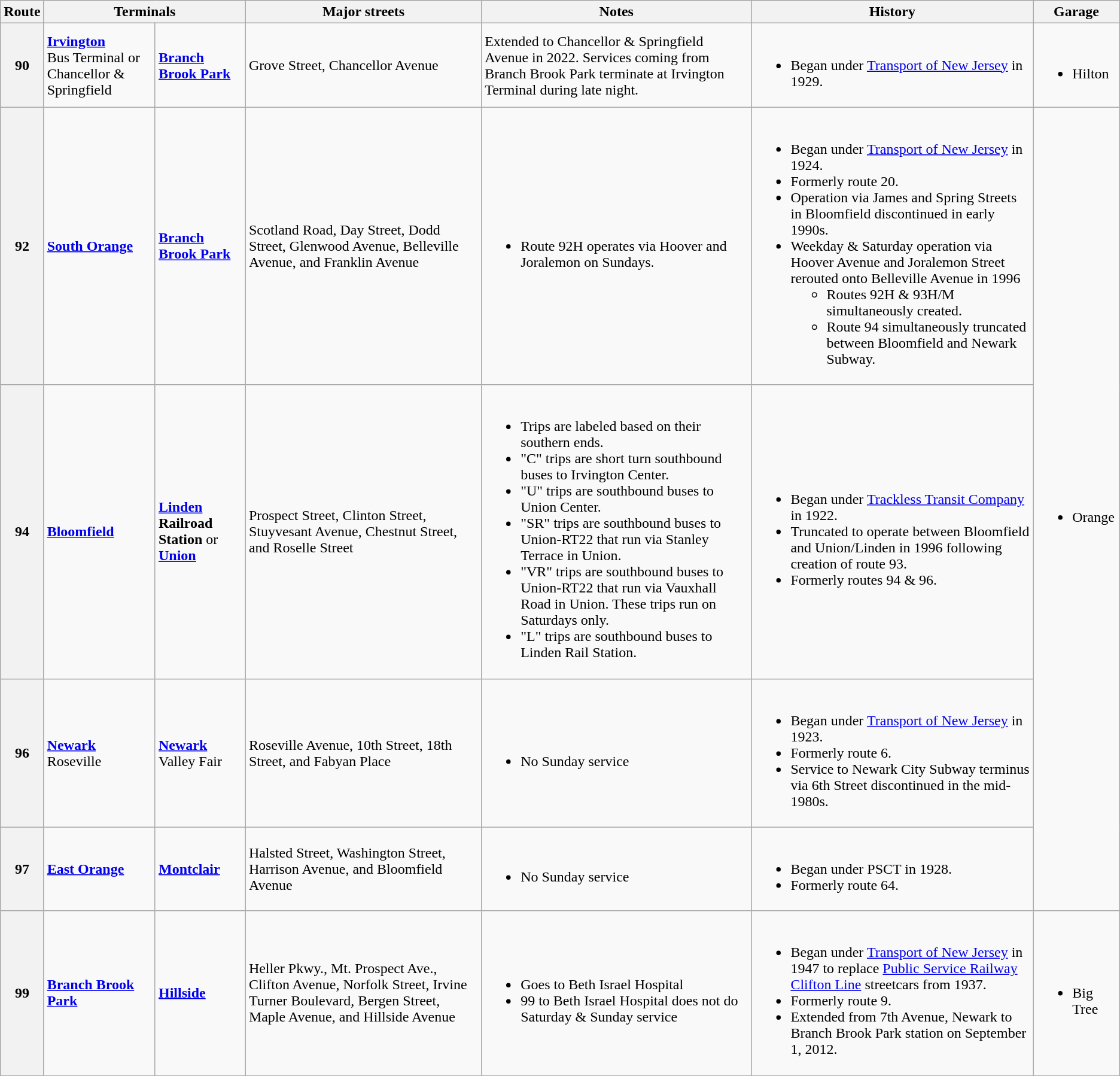<table class=wikitable>
<tr>
<th>Route</th>
<th colspan=2>Terminals</th>
<th>Major streets</th>
<th>Notes</th>
<th>History</th>
<th>Garage</th>
</tr>
<tr>
<th>90</th>
<td><strong><a href='#'>Irvington</a></strong><br>Bus Terminal or Chancellor & Springfield</td>
<td><strong><a href='#'>Branch Brook Park</a></strong></td>
<td>Grove Street, Chancellor Avenue</td>
<td>Extended to Chancellor & Springfield Avenue in 2022. Services coming from Branch Brook Park terminate at Irvington Terminal during late night.</td>
<td><br><ul><li>Began under <a href='#'>Transport of New Jersey</a> in 1929.</li></ul></td>
<td><br><ul><li>Hilton</li></ul></td>
</tr>
<tr>
<th>92</th>
<td><strong><a href='#'>South Orange</a></strong></td>
<td><strong><a href='#'>Branch Brook Park</a></strong></td>
<td>Scotland Road, Day Street, Dodd Street, Glenwood Avenue, Belleville Avenue, and Franklin Avenue</td>
<td><br><ul><li>Route 92H operates via Hoover and Joralemon on Sundays.</li></ul></td>
<td><br><ul><li>Began under <a href='#'>Transport of New Jersey</a> in 1924.</li><li>Formerly route 20.</li><li>Operation via James and Spring Streets in Bloomfield discontinued in early 1990s.</li><li>Weekday & Saturday operation via Hoover Avenue and Joralemon Street rerouted onto Belleville Avenue in 1996<ul><li>Routes 92H & 93H/M simultaneously created.</li><li>Route 94 simultaneously truncated between Bloomfield and Newark Subway.</li></ul></li></ul></td>
<td rowspan="4"><br><ul><li>Orange</li></ul></td>
</tr>
<tr>
<th>94</th>
<td><strong><a href='#'>Bloomfield</a></strong></td>
<td><strong><a href='#'>Linden</a> Railroad Station</strong> or <br><strong><a href='#'>Union</a></strong></td>
<td>Prospect Street, Clinton Street, Stuyvesant Avenue, Chestnut Street, and Roselle Street</td>
<td><br><ul><li>Trips are labeled based on their southern ends.</li><li>"C" trips are short turn southbound buses to Irvington Center.</li><li>"U" trips are southbound buses to Union Center.</li><li>"SR" trips are southbound buses to Union-RT22 that run via Stanley Terrace in Union.</li><li>"VR" trips are southbound buses to Union-RT22 that run via Vauxhall Road in Union. These trips run on Saturdays only.</li><li>"L" trips are southbound buses to Linden Rail Station.</li></ul></td>
<td><br><ul><li>Began under <a href='#'>Trackless Transit Company</a> in 1922.</li><li>Truncated to operate between Bloomfield and Union/Linden in 1996 following creation of route 93.</li><li>Formerly routes 94 & 96.</li></ul></td>
</tr>
<tr>
<th>96</th>
<td><strong><a href='#'>Newark</a></strong><br>Roseville</td>
<td><strong><a href='#'>Newark</a></strong><br>Valley Fair</td>
<td>Roseville Avenue, 10th Street, 18th Street, and Fabyan Place</td>
<td><br><ul><li>No Sunday service</li></ul></td>
<td><br><ul><li>Began under <a href='#'>Transport of New Jersey</a> in 1923.</li><li>Formerly route 6.</li><li>Service to Newark City Subway terminus via 6th Street discontinued in the mid-1980s.</li></ul></td>
</tr>
<tr>
<th>97</th>
<td><strong><a href='#'>East Orange</a></strong></td>
<td><strong><a href='#'>Montclair</a></strong></td>
<td>Halsted Street, Washington Street, Harrison Avenue, and Bloomfield Avenue</td>
<td><br><ul><li>No Sunday service</li></ul></td>
<td><br><ul><li>Began under PSCT in 1928.</li><li>Formerly route 64.</li></ul></td>
</tr>
<tr>
<th>99</th>
<td><strong><a href='#'>Branch Brook Park</a></strong></td>
<td><strong><a href='#'>Hillside</a></strong></td>
<td>Heller Pkwy., Mt. Prospect Ave., Clifton Avenue, Norfolk Street, Irvine Turner Boulevard, Bergen Street, Maple Avenue, and Hillside Avenue</td>
<td><br><ul><li>Goes to Beth Israel Hospital</li><li>99 to Beth Israel Hospital does not do Saturday & Sunday service</li></ul></td>
<td><br><ul><li>Began under <a href='#'>Transport of New Jersey</a> in 1947 to replace <a href='#'>Public Service Railway</a> <a href='#'>Clifton Line</a> streetcars from 1937.</li><li>Formerly route 9.</li><li>Extended from 7th Avenue, Newark to Branch Brook Park station on September 1, 2012.</li></ul></td>
<td><br><ul><li>Big Tree</li></ul></td>
</tr>
</table>
